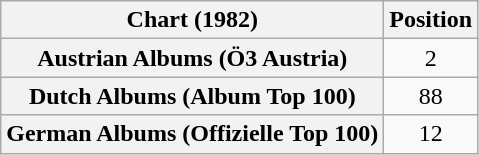<table class="wikitable sortable plainrowheaders" style="text-align:center">
<tr>
<th>Chart (1982)</th>
<th>Position</th>
</tr>
<tr>
<th scope="row">Austrian Albums (Ö3 Austria)</th>
<td>2</td>
</tr>
<tr>
<th scope="row">Dutch Albums (Album Top 100)</th>
<td>88</td>
</tr>
<tr>
<th scope="row">German Albums (Offizielle Top 100)</th>
<td>12</td>
</tr>
</table>
